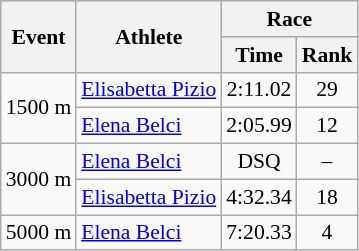<table class="wikitable" border="1" style="font-size:90%">
<tr>
<th rowspan=2>Event</th>
<th rowspan=2>Athlete</th>
<th colspan=2>Race</th>
</tr>
<tr>
<th>Time</th>
<th>Rank</th>
</tr>
<tr>
<td rowspan=2>1500 m</td>
<td><a href='#'>Elisabetta Pizio</a></td>
<td align=center>2:11.02</td>
<td align=center>29</td>
</tr>
<tr>
<td><a href='#'>Elena Belci</a></td>
<td align=center>2:05.99</td>
<td align=center>12</td>
</tr>
<tr>
<td rowspan=2>3000 m</td>
<td><a href='#'>Elena Belci</a></td>
<td align=center>DSQ</td>
<td align=center>–</td>
</tr>
<tr>
<td><a href='#'>Elisabetta Pizio</a></td>
<td align=center>4:32.34</td>
<td align=center>18</td>
</tr>
<tr>
<td>5000 m</td>
<td><a href='#'>Elena Belci</a></td>
<td align=center>7:20.33</td>
<td align=center>4</td>
</tr>
</table>
